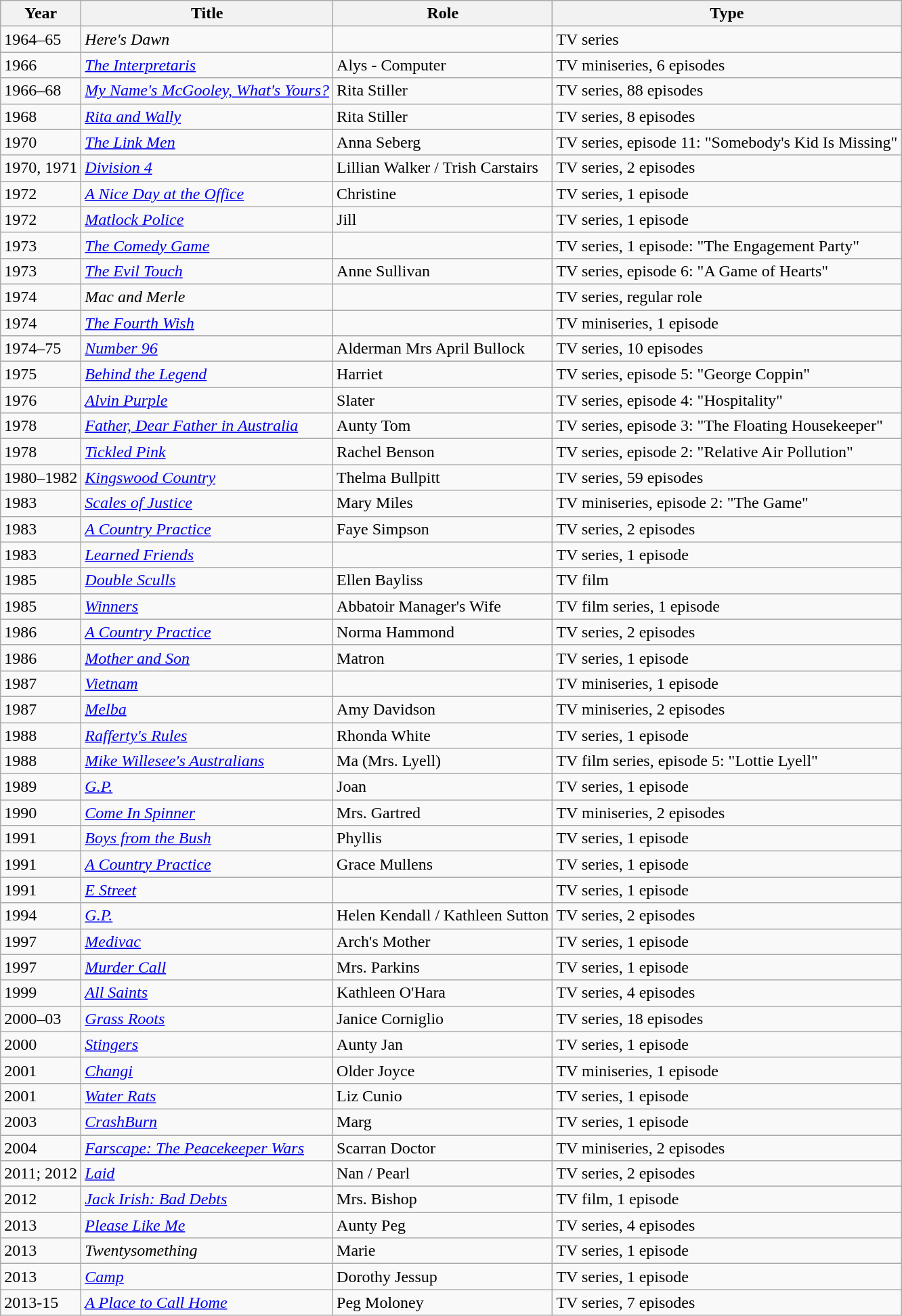<table class="wikitable sortable">
<tr>
<th>Year</th>
<th>Title</th>
<th>Role</th>
<th class="unsortable">Type</th>
</tr>
<tr>
<td>1964–65</td>
<td><em>Here's Dawn</em></td>
<td></td>
<td>TV series</td>
</tr>
<tr>
<td>1966</td>
<td><em><a href='#'>The Interpretaris</a></em></td>
<td>Alys - Computer</td>
<td>TV miniseries, 6 episodes</td>
</tr>
<tr>
<td>1966–68</td>
<td><em><a href='#'>My Name's McGooley, What's Yours?</a></em></td>
<td>Rita Stiller</td>
<td>TV series, 88 episodes</td>
</tr>
<tr>
<td>1968</td>
<td><em><a href='#'>Rita and Wally</a></em></td>
<td>Rita Stiller</td>
<td>TV series, 8 episodes</td>
</tr>
<tr>
<td>1970</td>
<td><em><a href='#'>The Link Men</a></em></td>
<td>Anna Seberg</td>
<td>TV series, episode 11: "Somebody's Kid Is Missing"</td>
</tr>
<tr>
<td>1970, 1971</td>
<td><em><a href='#'>Division 4</a></em></td>
<td>Lillian Walker / Trish Carstairs</td>
<td>TV series, 2 episodes</td>
</tr>
<tr>
<td>1972</td>
<td><em><a href='#'>A Nice Day at the Office</a></em></td>
<td>Christine</td>
<td>TV series, 1 episode</td>
</tr>
<tr>
<td>1972</td>
<td><em><a href='#'>Matlock Police</a></em></td>
<td>Jill</td>
<td>TV series, 1 episode</td>
</tr>
<tr>
<td>1973</td>
<td><em><a href='#'>The Comedy Game</a></em></td>
<td></td>
<td>TV series, 1 episode: "The Engagement Party"</td>
</tr>
<tr>
<td>1973</td>
<td><em><a href='#'>The Evil Touch</a></em></td>
<td>Anne Sullivan</td>
<td>TV series, episode 6: "A Game of Hearts"</td>
</tr>
<tr>
<td>1974</td>
<td><em>Mac and Merle</em></td>
<td></td>
<td>TV series, regular role</td>
</tr>
<tr>
<td>1974</td>
<td><em><a href='#'>The Fourth Wish</a></em></td>
<td></td>
<td>TV miniseries, 1 episode</td>
</tr>
<tr>
<td>1974–75</td>
<td><em><a href='#'>Number 96</a></em></td>
<td>Alderman Mrs April Bullock</td>
<td>TV series, 10 episodes</td>
</tr>
<tr>
<td>1975</td>
<td><em><a href='#'>Behind the Legend</a></em></td>
<td>Harriet</td>
<td>TV series, episode 5: "George Coppin"</td>
</tr>
<tr>
<td>1976</td>
<td><em><a href='#'>Alvin Purple</a></em></td>
<td>Slater</td>
<td>TV series, episode 4: "Hospitality"</td>
</tr>
<tr>
<td>1978</td>
<td><em><a href='#'>Father, Dear Father in Australia</a></em></td>
<td>Aunty Tom</td>
<td>TV series, episode 3: "The Floating Housekeeper"</td>
</tr>
<tr>
<td>1978</td>
<td><em><a href='#'>Tickled Pink</a></em></td>
<td>Rachel Benson</td>
<td>TV series, episode 2: "Relative Air Pollution"</td>
</tr>
<tr>
<td>1980–1982</td>
<td><em><a href='#'>Kingswood Country</a></em></td>
<td>Thelma Bullpitt</td>
<td>TV series, 59 episodes</td>
</tr>
<tr>
<td>1983</td>
<td><em><a href='#'>Scales of Justice</a></em></td>
<td>Mary Miles</td>
<td>TV miniseries, episode 2: "The Game"</td>
</tr>
<tr>
<td>1983</td>
<td><em><a href='#'>A Country Practice</a></em></td>
<td>Faye Simpson</td>
<td>TV series, 2 episodes</td>
</tr>
<tr>
<td>1983</td>
<td><em><a href='#'>Learned Friends</a></em></td>
<td></td>
<td>TV series, 1 episode</td>
</tr>
<tr>
<td>1985</td>
<td><em><a href='#'>Double Sculls</a></em></td>
<td>Ellen Bayliss</td>
<td>TV film</td>
</tr>
<tr>
<td>1985</td>
<td><em><a href='#'>Winners</a></em></td>
<td>Abbatoir Manager's Wife</td>
<td>TV film series, 1 episode</td>
</tr>
<tr>
<td>1986</td>
<td><em><a href='#'>A Country Practice</a></em></td>
<td>Norma Hammond</td>
<td>TV series, 2 episodes</td>
</tr>
<tr>
<td>1986</td>
<td><em><a href='#'>Mother and Son</a></em></td>
<td>Matron</td>
<td>TV series, 1 episode</td>
</tr>
<tr>
<td>1987</td>
<td><em><a href='#'>Vietnam</a></em></td>
<td></td>
<td>TV miniseries, 1 episode</td>
</tr>
<tr>
<td>1987</td>
<td><em><a href='#'>Melba</a></em></td>
<td>Amy Davidson</td>
<td>TV miniseries, 2 episodes</td>
</tr>
<tr>
<td>1988</td>
<td><em><a href='#'>Rafferty's Rules</a></em></td>
<td>Rhonda White</td>
<td>TV series, 1 episode</td>
</tr>
<tr>
<td>1988</td>
<td><em><a href='#'>Mike Willesee's Australians</a></em></td>
<td>Ma (Mrs. Lyell)</td>
<td>TV film series, episode 5: "Lottie Lyell"</td>
</tr>
<tr>
<td>1989</td>
<td><em><a href='#'>G.P.</a></em></td>
<td>Joan</td>
<td>TV series, 1 episode</td>
</tr>
<tr>
<td>1990</td>
<td><em><a href='#'>Come In Spinner</a></em></td>
<td>Mrs. Gartred</td>
<td>TV miniseries, 2 episodes</td>
</tr>
<tr>
<td>1991</td>
<td><em><a href='#'>Boys from the Bush</a></em></td>
<td>Phyllis</td>
<td>TV series, 1 episode</td>
</tr>
<tr>
<td>1991</td>
<td><em><a href='#'>A Country Practice</a></em></td>
<td>Grace Mullens</td>
<td>TV series, 1 episode</td>
</tr>
<tr>
<td>1991</td>
<td><em><a href='#'>E Street</a></em></td>
<td></td>
<td>TV series, 1 episode</td>
</tr>
<tr>
<td>1994</td>
<td><em><a href='#'>G.P.</a></em></td>
<td>Helen Kendall / Kathleen Sutton</td>
<td>TV series, 2 episodes</td>
</tr>
<tr>
<td>1997</td>
<td><em><a href='#'>Medivac</a></em></td>
<td>Arch's Mother</td>
<td>TV series, 1 episode</td>
</tr>
<tr>
<td>1997</td>
<td><em><a href='#'>Murder Call</a></em></td>
<td>Mrs. Parkins</td>
<td>TV series, 1 episode</td>
</tr>
<tr>
<td>1999</td>
<td><em><a href='#'>All Saints</a></em></td>
<td>Kathleen O'Hara</td>
<td>TV series, 4 episodes</td>
</tr>
<tr>
<td>2000–03</td>
<td><em><a href='#'>Grass Roots</a></em></td>
<td>Janice Corniglio</td>
<td>TV series, 18 episodes</td>
</tr>
<tr>
<td>2000</td>
<td><em><a href='#'>Stingers</a></em></td>
<td>Aunty Jan</td>
<td>TV series, 1 episode</td>
</tr>
<tr>
<td>2001</td>
<td><em><a href='#'>Changi</a></em></td>
<td>Older Joyce</td>
<td>TV miniseries, 1 episode</td>
</tr>
<tr>
<td>2001</td>
<td><em><a href='#'>Water Rats</a></em></td>
<td>Liz Cunio</td>
<td>TV series, 1 episode</td>
</tr>
<tr>
<td>2003</td>
<td><em><a href='#'>CrashBurn</a></em></td>
<td>Marg</td>
<td>TV series, 1 episode</td>
</tr>
<tr>
<td>2004</td>
<td><em><a href='#'>Farscape: The Peacekeeper Wars</a></em></td>
<td>Scarran Doctor</td>
<td>TV miniseries, 2 episodes</td>
</tr>
<tr>
<td>2011; 2012</td>
<td><em><a href='#'>Laid</a></em></td>
<td>Nan / Pearl</td>
<td>TV series, 2 episodes</td>
</tr>
<tr>
<td>2012</td>
<td><em><a href='#'>Jack Irish: Bad Debts</a></em></td>
<td>Mrs. Bishop</td>
<td>TV film, 1 episode</td>
</tr>
<tr>
<td>2013</td>
<td><em><a href='#'>Please Like Me</a></em></td>
<td>Aunty Peg</td>
<td>TV series, 4 episodes</td>
</tr>
<tr>
<td>2013</td>
<td><em>Twentysomething</em></td>
<td>Marie</td>
<td>TV series, 1 episode</td>
</tr>
<tr>
<td>2013</td>
<td><em><a href='#'>Camp</a></em></td>
<td>Dorothy Jessup</td>
<td>TV series, 1 episode</td>
</tr>
<tr>
<td>2013-15</td>
<td><em><a href='#'>A Place to Call Home</a></em></td>
<td>Peg Moloney</td>
<td>TV series, 7 episodes</td>
</tr>
</table>
